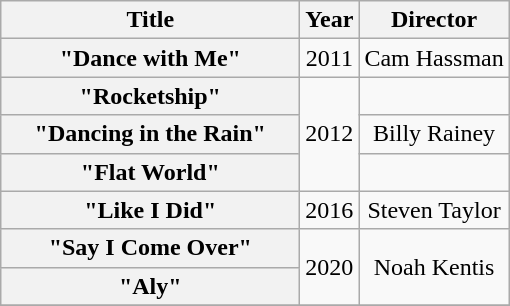<table class="wikitable plainrowheaders" style=text-align:center>
<tr>
<th scope="col" style="width:12em;">Title</th>
<th scope="col">Year</th>
<th scope="col">Director</th>
</tr>
<tr>
<th scope="row">"Dance with Me"</th>
<td>2011</td>
<td>Cam Hassman</td>
</tr>
<tr>
<th scope="row">"Rocketship"</th>
<td rowspan="3">2012</td>
<td></td>
</tr>
<tr>
<th scope="row">"Dancing in the Rain"</th>
<td>Billy Rainey</td>
</tr>
<tr>
<th scope="row">"Flat World"</th>
<td></td>
</tr>
<tr>
<th scope="row">"Like I Did"</th>
<td>2016</td>
<td>Steven Taylor</td>
</tr>
<tr>
<th scope="row">"Say I Come Over"</th>
<td rowspan=2">2020</td>
<td rowspan="2">Noah Kentis</td>
</tr>
<tr>
<th scope="row">"Aly"</th>
</tr>
<tr>
</tr>
</table>
